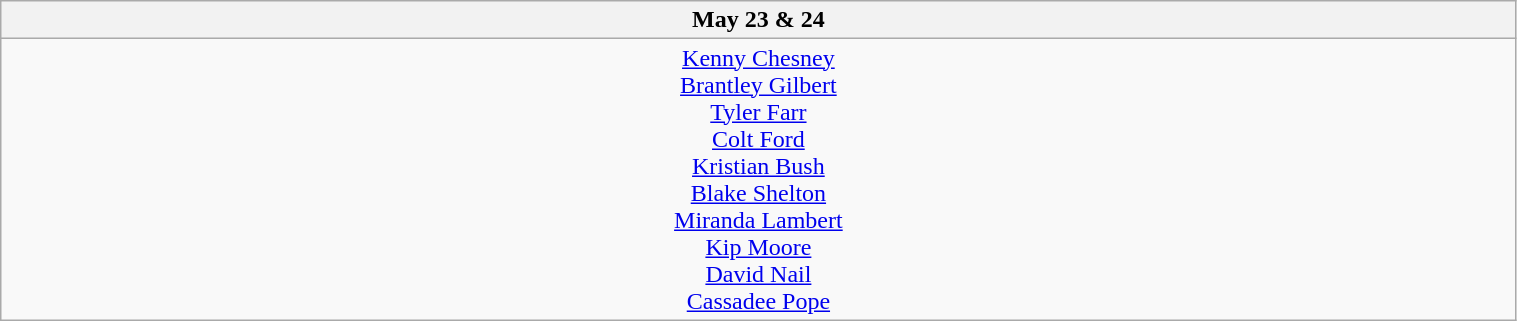<table class="wikitable" style="text-align:center;" width=80%>
<tr>
<th width=50%p>May 23 & 24</th>
</tr>
<tr>
<td valign="top"><a href='#'>Kenny Chesney</a><br><a href='#'>Brantley Gilbert</a><br><a href='#'>Tyler Farr</a><br><a href='#'>Colt Ford</a><br><a href='#'>Kristian Bush</a><br><a href='#'>Blake Shelton</a><br><a href='#'>Miranda Lambert</a><br><a href='#'>Kip Moore</a><br><a href='#'>David Nail</a><br><a href='#'>Cassadee Pope</a></td>
</tr>
</table>
